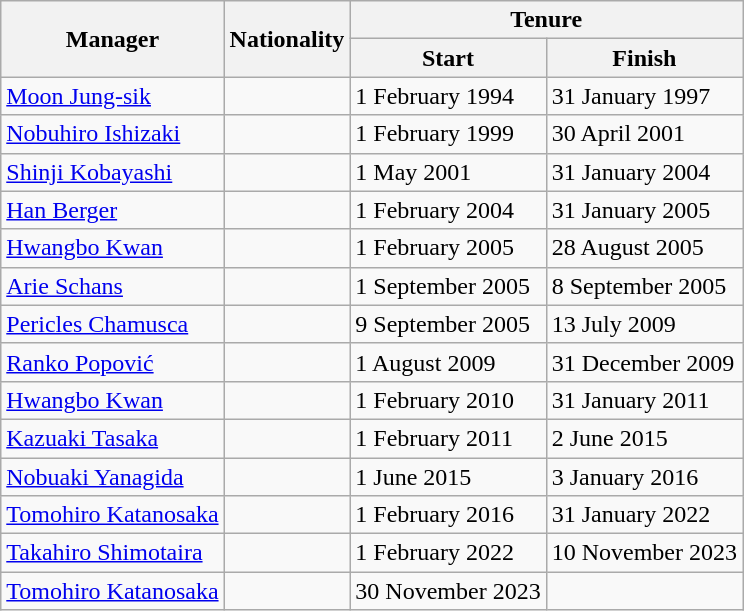<table class="wikitable">
<tr>
<th rowspan="2">Manager</th>
<th rowspan="2">Nationality</th>
<th colspan="2">Tenure</th>
</tr>
<tr>
<th>Start</th>
<th>Finish</th>
</tr>
<tr>
<td><a href='#'>Moon Jung-sik</a></td>
<td></td>
<td>1 February 1994</td>
<td>31 January 1997<br></td>
</tr>
<tr>
<td><a href='#'>Nobuhiro Ishizaki</a></td>
<td></td>
<td>1 February 1999</td>
<td>30 April 2001<br></td>
</tr>
<tr>
<td><a href='#'>Shinji Kobayashi</a></td>
<td></td>
<td>1 May 2001</td>
<td>31 January 2004<br></td>
</tr>
<tr>
<td><a href='#'>Han Berger</a></td>
<td></td>
<td>1 February 2004</td>
<td>31 January 2005<br></td>
</tr>
<tr>
<td><a href='#'>Hwangbo Kwan</a></td>
<td></td>
<td>1 February 2005</td>
<td>28 August 2005<br></td>
</tr>
<tr>
<td><a href='#'>Arie Schans</a></td>
<td></td>
<td>1 September 2005</td>
<td>8 September 2005<br></td>
</tr>
<tr>
<td><a href='#'>Pericles Chamusca</a></td>
<td></td>
<td>9 September 2005</td>
<td>13 July 2009<br></td>
</tr>
<tr>
<td><a href='#'>Ranko Popović</a></td>
<td></td>
<td>1 August 2009</td>
<td>31 December 2009<br></td>
</tr>
<tr>
<td><a href='#'>Hwangbo Kwan</a></td>
<td></td>
<td>1 February 2010</td>
<td>31 January 2011<br></td>
</tr>
<tr>
<td><a href='#'>Kazuaki Tasaka</a></td>
<td></td>
<td>1 February 2011</td>
<td>2 June 2015<br></td>
</tr>
<tr>
<td><a href='#'>Nobuaki Yanagida</a></td>
<td></td>
<td>1 June 2015</td>
<td>3 January 2016<br></td>
</tr>
<tr>
<td><a href='#'>Tomohiro Katanosaka</a></td>
<td></td>
<td>1 February 2016</td>
<td>31 January 2022<br></td>
</tr>
<tr>
<td><a href='#'>Takahiro Shimotaira</a></td>
<td></td>
<td>1 February 2022</td>
<td>10 November 2023<br></td>
</tr>
<tr>
<td><a href='#'>Tomohiro Katanosaka</a></td>
<td></td>
<td>30 November 2023</td>
<td><br></td>
</tr>
</table>
